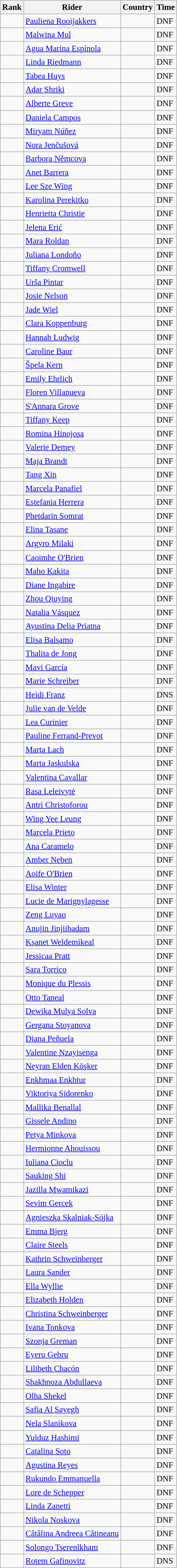<table class="wikitable sortable" style="font-size:95%; text-align:left;">
<tr>
<th>Rank</th>
<th>Rider</th>
<th>Country</th>
<th>Time</th>
</tr>
<tr>
<td></td>
<td><a href='#'>Pauliena Rooijakkers</a></td>
<td></td>
<td>DNF</td>
</tr>
<tr>
<td></td>
<td><a href='#'>Malwina Mul</a></td>
<td></td>
<td>DNF</td>
</tr>
<tr>
<td></td>
<td><a href='#'>Agua Marina Espínola</a></td>
<td></td>
<td>DNF</td>
</tr>
<tr>
<td></td>
<td><a href='#'>Linda Riedmann</a></td>
<td></td>
<td>DNF</td>
</tr>
<tr>
<td></td>
<td><a href='#'>Tabea Huys</a></td>
<td></td>
<td>DNF</td>
</tr>
<tr>
<td></td>
<td><a href='#'>Adar Shriki</a></td>
<td></td>
<td>DNF</td>
</tr>
<tr>
<td></td>
<td><a href='#'>Alberte Greve</a></td>
<td></td>
<td>DNF</td>
</tr>
<tr>
<td></td>
<td><a href='#'>Daniela Campos</a></td>
<td></td>
<td>DNF</td>
</tr>
<tr>
<td></td>
<td><a href='#'>Miryam Núñez</a></td>
<td></td>
<td>DNF</td>
</tr>
<tr>
<td></td>
<td><a href='#'>Nora Jenčušová</a></td>
<td></td>
<td>DNF</td>
</tr>
<tr>
<td></td>
<td><a href='#'>Barbora Němcova</a></td>
<td></td>
<td>DNF</td>
</tr>
<tr>
<td></td>
<td><a href='#'>Anet Barrera</a></td>
<td></td>
<td>DNF</td>
</tr>
<tr>
<td></td>
<td><a href='#'>Lee Sze Wing</a></td>
<td></td>
<td>DNF</td>
</tr>
<tr>
<td></td>
<td><a href='#'>Karolina Perekitko</a></td>
<td></td>
<td>DNF</td>
</tr>
<tr>
<td></td>
<td><a href='#'>Henrietta Christie</a></td>
<td></td>
<td>DNF</td>
</tr>
<tr>
<td></td>
<td><a href='#'>Jelena Erić</a></td>
<td></td>
<td>DNF</td>
</tr>
<tr>
<td></td>
<td><a href='#'>Mara Roldan</a></td>
<td></td>
<td>DNF</td>
</tr>
<tr>
<td></td>
<td><a href='#'>Juliana Londoño</a></td>
<td></td>
<td>DNF</td>
</tr>
<tr>
<td></td>
<td><a href='#'>Tiffany Cromwell</a></td>
<td></td>
<td>DNF</td>
</tr>
<tr>
<td></td>
<td><a href='#'>Urša Pintar</a></td>
<td></td>
<td>DNF</td>
</tr>
<tr>
<td></td>
<td><a href='#'>Josie Nelson</a></td>
<td></td>
<td>DNF</td>
</tr>
<tr>
<td></td>
<td><a href='#'>Jade Wiel</a></td>
<td></td>
<td>DNF</td>
</tr>
<tr>
<td></td>
<td><a href='#'>Clara Koppenburg</a></td>
<td></td>
<td>DNF</td>
</tr>
<tr>
<td></td>
<td><a href='#'>Hannah Ludwig</a></td>
<td></td>
<td>DNF</td>
</tr>
<tr>
<td></td>
<td><a href='#'>Caroline Baur</a></td>
<td></td>
<td>DNF</td>
</tr>
<tr>
<td></td>
<td><a href='#'>Špela Kern</a></td>
<td></td>
<td>DNF</td>
</tr>
<tr>
<td></td>
<td><a href='#'>Emily Ehrlich</a></td>
<td></td>
<td>DNF</td>
</tr>
<tr>
<td></td>
<td><a href='#'>Floren Villanueva</a></td>
<td></td>
<td>DNF</td>
</tr>
<tr>
<td></td>
<td><a href='#'>S'Annara Grove</a></td>
<td></td>
<td>DNF</td>
</tr>
<tr>
<td></td>
<td><a href='#'>Tiffany Keep</a></td>
<td></td>
<td>DNF</td>
</tr>
<tr>
<td></td>
<td><a href='#'>Romina Hinojosa</a></td>
<td></td>
<td>DNF</td>
</tr>
<tr>
<td></td>
<td><a href='#'>Valerie Demey</a></td>
<td></td>
<td>DNF</td>
</tr>
<tr>
<td></td>
<td><a href='#'>Maja Brandt</a></td>
<td></td>
<td>DNF</td>
</tr>
<tr>
<td></td>
<td><a href='#'> Tang Xin</a></td>
<td></td>
<td>DNF</td>
</tr>
<tr>
<td></td>
<td><a href='#'>Marcela Panafiel</a></td>
<td></td>
<td>DNF</td>
</tr>
<tr>
<td></td>
<td><a href='#'>Estefania Herrera</a></td>
<td></td>
<td>DNF</td>
</tr>
<tr>
<td></td>
<td><a href='#'>Phetdarin Somrat</a></td>
<td></td>
<td>DNF</td>
</tr>
<tr>
<td></td>
<td><a href='#'>Elina Tasane</a></td>
<td></td>
<td>DNF</td>
</tr>
<tr>
<td></td>
<td><a href='#'>Argyro Milaki</a></td>
<td></td>
<td>DNF</td>
</tr>
<tr>
<td></td>
<td><a href='#'>Caoimhe O'Brien</a></td>
<td></td>
<td>DNF</td>
</tr>
<tr>
<td></td>
<td><a href='#'>Maho Kakita</a></td>
<td></td>
<td>DNF</td>
</tr>
<tr>
<td></td>
<td><a href='#'>Diane Ingabire</a></td>
<td></td>
<td>DNF</td>
</tr>
<tr>
<td></td>
<td><a href='#'>Zhou Qiuying</a></td>
<td></td>
<td>DNF</td>
</tr>
<tr>
<td></td>
<td><a href='#'>Natalia Vásquez</a></td>
<td></td>
<td>DNF</td>
</tr>
<tr>
<td></td>
<td><a href='#'>Ayustina Delia Priatna</a></td>
<td></td>
<td>DNF</td>
</tr>
<tr>
<td></td>
<td><a href='#'>Elisa Balsamo</a></td>
<td></td>
<td>DNF</td>
</tr>
<tr>
<td></td>
<td><a href='#'>Thalita de Jong</a></td>
<td></td>
<td>DNF</td>
</tr>
<tr>
<td></td>
<td><a href='#'>Mavi García</a></td>
<td></td>
<td>DNF</td>
</tr>
<tr>
<td></td>
<td><a href='#'>Marie Schreiber</a></td>
<td></td>
<td>DNF</td>
</tr>
<tr>
<td></td>
<td><a href='#'>Heidi Franz</a></td>
<td></td>
<td>DNS</td>
</tr>
<tr>
<td></td>
<td><a href='#'>Julie van de Velde</a></td>
<td></td>
<td>DNF</td>
</tr>
<tr>
<td></td>
<td><a href='#'>Lea Curinier</a></td>
<td></td>
<td>DNF</td>
</tr>
<tr>
<td></td>
<td><a href='#'>Pauline Ferrand-Prevot</a></td>
<td></td>
<td>DNF</td>
</tr>
<tr>
<td></td>
<td><a href='#'>Marta Lach</a></td>
<td></td>
<td>DNF</td>
</tr>
<tr>
<td></td>
<td><a href='#'>Marta Jaskulska</a></td>
<td></td>
<td>DNF</td>
</tr>
<tr>
<td></td>
<td><a href='#'>Valentina Cavallar</a></td>
<td></td>
<td>DNF</td>
</tr>
<tr>
<td></td>
<td><a href='#'>Rasa Leleivytė</a></td>
<td></td>
<td>DNF</td>
</tr>
<tr>
<td></td>
<td><a href='#'>Antri Christoforou</a></td>
<td></td>
<td>DNF</td>
</tr>
<tr>
<td></td>
<td><a href='#'>Wing Yee Leung</a></td>
<td></td>
<td>DNF</td>
</tr>
<tr>
<td></td>
<td><a href='#'>Marcela Prieto</a></td>
<td></td>
<td>DNF</td>
</tr>
<tr>
<td></td>
<td><a href='#'>Ana Caramelo</a></td>
<td></td>
<td>DNF</td>
</tr>
<tr>
<td></td>
<td><a href='#'>Amber Neben</a></td>
<td></td>
<td>DNF</td>
</tr>
<tr>
<td></td>
<td><a href='#'>Aoife O'Brien</a></td>
<td></td>
<td>DNF</td>
</tr>
<tr>
<td></td>
<td><a href='#'>Elisa Winter</a></td>
<td></td>
<td>DNF</td>
</tr>
<tr>
<td></td>
<td><a href='#'>Lucie de Marignylagesse</a></td>
<td></td>
<td>DNF</td>
</tr>
<tr>
<td></td>
<td><a href='#'>Zeng Luyao</a></td>
<td></td>
<td>DNF</td>
</tr>
<tr>
<td></td>
<td><a href='#'>Anujin Jinjiibadam</a></td>
<td></td>
<td>DNF</td>
</tr>
<tr>
<td></td>
<td><a href='#'>Ksanet Weldemikeal</a></td>
<td></td>
<td>DNF</td>
</tr>
<tr>
<td></td>
<td><a href='#'>Jessicaa Pratt</a></td>
<td></td>
<td>DNF</td>
</tr>
<tr>
<td></td>
<td><a href='#'>Sara Torrico</a></td>
<td></td>
<td>DNF</td>
</tr>
<tr>
<td></td>
<td><a href='#'>Monique du Plessis</a></td>
<td></td>
<td>DNF</td>
</tr>
<tr>
<td></td>
<td><a href='#'>Otto Taneal</a></td>
<td></td>
<td>DNF</td>
</tr>
<tr>
<td></td>
<td><a href='#'>Dewika Mulya Solva</a></td>
<td></td>
<td>DNF</td>
</tr>
<tr>
<td></td>
<td><a href='#'>Gergana Stoyanova</a></td>
<td></td>
<td>DNF</td>
</tr>
<tr>
<td></td>
<td><a href='#'>Diana Peñuela</a></td>
<td></td>
<td>DNF</td>
</tr>
<tr>
<td></td>
<td><a href='#'>Valentine Nzayisenga</a></td>
<td></td>
<td>DNF</td>
</tr>
<tr>
<td></td>
<td><a href='#'>Neyran Elden Köşker</a></td>
<td></td>
<td>DNF</td>
</tr>
<tr>
<td></td>
<td><a href='#'>Enkhmaa Enkhtur</a></td>
<td></td>
<td>DNF</td>
</tr>
<tr>
<td></td>
<td><a href='#'>Viktoriya Sidorenko</a></td>
<td></td>
<td>DNF</td>
</tr>
<tr>
<td></td>
<td><a href='#'>Mallika Benallal</a></td>
<td></td>
<td>DNF</td>
</tr>
<tr>
<td></td>
<td><a href='#'>Gissele Andino</a></td>
<td></td>
<td>DNF</td>
</tr>
<tr>
<td></td>
<td><a href='#'>Petya Minkova</a></td>
<td></td>
<td>DNF</td>
</tr>
<tr>
<td></td>
<td><a href='#'>Hermionne Ahouissou</a></td>
<td></td>
<td>DNF</td>
</tr>
<tr>
<td></td>
<td><a href='#'>Iuliana Cioclu</a></td>
<td></td>
<td>DNF</td>
</tr>
<tr>
<td></td>
<td><a href='#'>Sauking Shi</a></td>
<td></td>
<td>DNF</td>
</tr>
<tr>
<td></td>
<td><a href='#'>Jazilla Mwamikazi</a></td>
<td></td>
<td>DNF</td>
</tr>
<tr>
<td></td>
<td><a href='#'>Sevim Gercek</a></td>
<td></td>
<td>DNF</td>
</tr>
<tr>
<td></td>
<td><a href='#'>Agnieszka Skalniak-Sójka</a></td>
<td></td>
<td>DNF</td>
</tr>
<tr>
<td></td>
<td><a href='#'>Emma Bjerg</a></td>
<td></td>
<td>DNF</td>
</tr>
<tr>
<td></td>
<td><a href='#'>Claire Steels</a></td>
<td></td>
<td>DNF</td>
</tr>
<tr>
<td></td>
<td><a href='#'>Kathrin Schweinberger</a></td>
<td></td>
<td>DNF</td>
</tr>
<tr>
<td></td>
<td><a href='#'>Laura Sander</a></td>
<td></td>
<td>DNF</td>
</tr>
<tr>
<td></td>
<td><a href='#'>Ella Wyllie</a></td>
<td></td>
<td>DNF</td>
</tr>
<tr>
<td></td>
<td><a href='#'>Elizabeth Holden</a></td>
<td></td>
<td>DNF</td>
</tr>
<tr>
<td></td>
<td><a href='#'>Christina Schweinberger</a></td>
<td></td>
<td>DNF</td>
</tr>
<tr>
<td></td>
<td><a href='#'>Ivana Tonkova</a></td>
<td></td>
<td>DNF</td>
</tr>
<tr>
<td></td>
<td><a href='#'>Szonja Greman</a></td>
<td></td>
<td>DNF</td>
</tr>
<tr>
<td></td>
<td><a href='#'>Eyeru Gebru</a></td>
<td></td>
<td>DNF</td>
</tr>
<tr>
<td></td>
<td><a href='#'>Lilibeth Chacón</a></td>
<td></td>
<td>DNF</td>
</tr>
<tr>
<td></td>
<td><a href='#'>Shakhnoza Abdullaeva</a></td>
<td></td>
<td>DNF</td>
</tr>
<tr>
<td></td>
<td><a href='#'>Olha Shekel</a></td>
<td></td>
<td>DNF</td>
</tr>
<tr>
<td></td>
<td><a href='#'>Safia Al Sayegh</a></td>
<td></td>
<td>DNF</td>
</tr>
<tr>
<td></td>
<td><a href='#'>Nela Slanikova</a></td>
<td></td>
<td>DNF</td>
</tr>
<tr>
<td></td>
<td><a href='#'>Yulduz Hashimi</a></td>
<td></td>
<td>DNF</td>
</tr>
<tr>
<td></td>
<td><a href='#'>Catalina Soto</a></td>
<td></td>
<td>DNF</td>
</tr>
<tr>
<td></td>
<td><a href='#'>Agustina Reyes</a></td>
<td></td>
<td>DNF</td>
</tr>
<tr>
<td></td>
<td><a href='#'>Rukundo Emmanuella</a></td>
<td></td>
<td>DNF</td>
</tr>
<tr>
<td></td>
<td><a href='#'>Lore de Schepper</a></td>
<td></td>
<td>DNF</td>
</tr>
<tr>
<td></td>
<td><a href='#'>Linda Zanetti</a></td>
<td></td>
<td>DNF</td>
</tr>
<tr>
<td></td>
<td><a href='#'>Nikola Noskova</a></td>
<td></td>
<td>DNF</td>
</tr>
<tr>
<td></td>
<td><a href='#'>Cătălina Andreea Cătineanu</a></td>
<td></td>
<td>DNF</td>
</tr>
<tr>
<td></td>
<td><a href='#'>Solongo Tserenlkham</a></td>
<td></td>
<td>DNF</td>
</tr>
<tr>
<td></td>
<td><a href='#'>Rotem Gafinovitz</a></td>
<td></td>
<td>DNS</td>
</tr>
</table>
